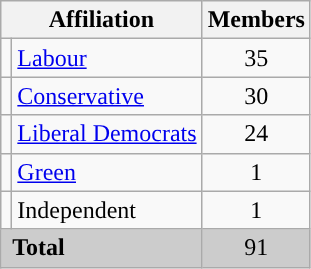<table class="wikitable">
<tr>
<th colspan="2">Affiliation</th>
<th>Members</th>
</tr>
<tr>
<td style="color:inherit;background:"></td>
<td><a href='#'>Labour</a></td>
<td style="text-align:center;">35</td>
</tr>
<tr>
<td style="color:inherit;background:"></td>
<td><a href='#'>Conservative</a></td>
<td style="text-align:center;">30</td>
</tr>
<tr>
<td style="color:inherit;background:"></td>
<td><a href='#'>Liberal Democrats</a></td>
<td style="text-align:center;">24</td>
</tr>
<tr>
<td style="color:inherit;background:"></td>
<td><a href='#'>Green</a></td>
<td style="text-align:center;">1</td>
</tr>
<tr>
<td style="color:inherit;background:"></td>
<td>Independent</td>
<td style="text-align:center;">1</td>
</tr>
<tr style="background:#ccc;">
<td colspan="2"> <strong>Total</strong></td>
<td style="text-align:center;">91</td>
</tr>
</table>
